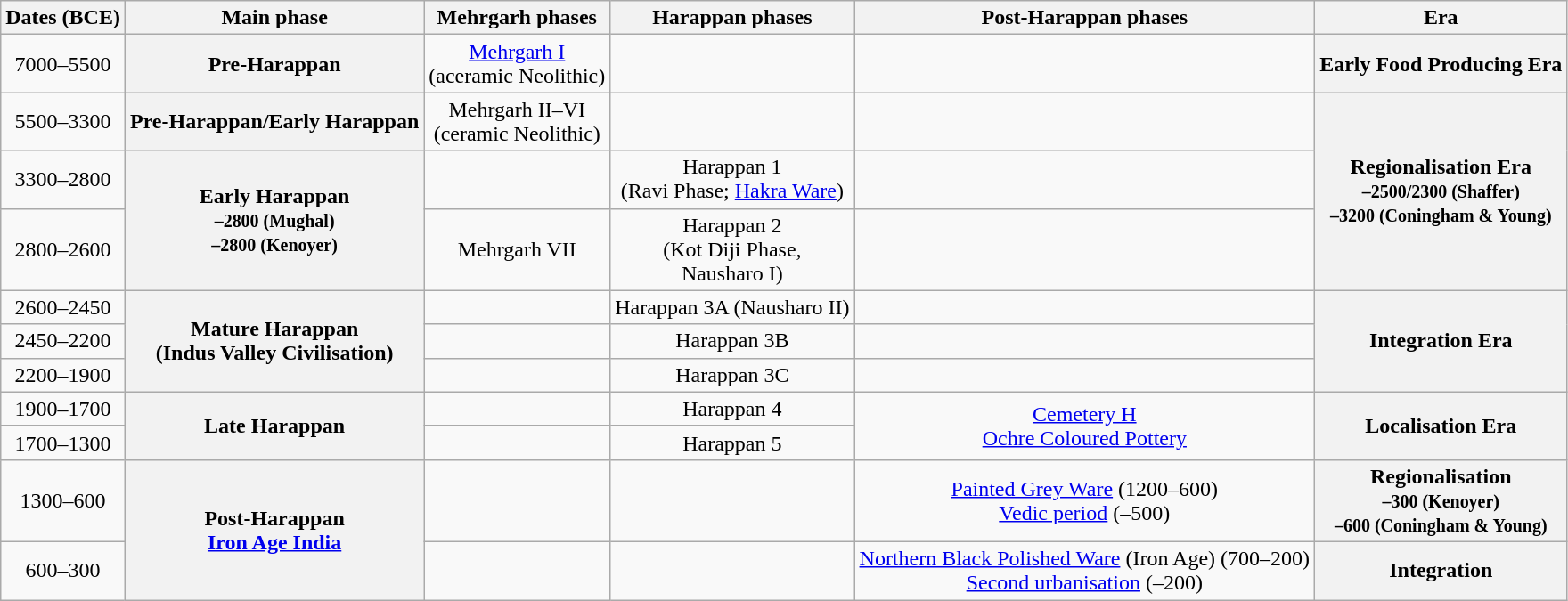<table class="wikitable">
<tr>
<th>Dates (BCE)</th>
<th>Main phase</th>
<th>Mehrgarh phases</th>
<th>Harappan phases</th>
<th>Post-Harappan phases</th>
<th>Era</th>
</tr>
<tr>
<td style="text-align:center;">7000–5500</td>
<th rowspan=1>Pre-Harappan</th>
<td style="text-align:center;"><a href='#'>Mehrgarh I</a><br>(aceramic Neolithic)</td>
<td></td>
<td></td>
<th rowspan=1>Early Food Producing Era</th>
</tr>
<tr>
<td style="text-align:center;">5500–3300</td>
<th rowspan=1>Pre-Harappan/Early Harappan</th>
<td style="text-align:center;">Mehrgarh II–VI<br>(ceramic Neolithic)</td>
<td></td>
<td></td>
<th rowspan=3>Regionalisation Era<br><small>–2500/2300 (Shaffer)<br>–3200 (Coningham & Young)</small></th>
</tr>
<tr>
<td style="text-align:center;">3300–2800</td>
<th rowspan=2>Early Harappan<br><small>–2800 (Mughal)<br>–2800 (Kenoyer)</small></th>
<td></td>
<td style="text-align:center;">Harappan 1<br>(Ravi Phase; <a href='#'>Hakra Ware</a>)</td>
<td style="text-align:center;"></td>
</tr>
<tr>
<td style="text-align:center;">2800–2600</td>
<td style="text-align:center;">Mehrgarh VII</td>
<td style="text-align:center;">Harappan 2<br>(Kot Diji Phase,<br>Nausharo I)</td>
<td></td>
</tr>
<tr>
<td style="text-align:center;">2600–2450</td>
<th rowspan=3>Mature Harappan<br>(Indus Valley Civilisation)</th>
<td></td>
<td style="text-align:center;">Harappan 3A (Nausharo II)</td>
<td></td>
<th rowspan=3>Integration Era</th>
</tr>
<tr>
<td style="text-align:center;">2450–2200</td>
<td></td>
<td style="text-align:center;">Harappan 3B</td>
<td></td>
</tr>
<tr>
<td style="text-align:center;">2200–1900</td>
<td></td>
<td style="text-align:center;">Harappan 3C</td>
<td></td>
</tr>
<tr>
<td style="text-align:center;">1900–1700</td>
<th rowspan=2>Late Harappan</th>
<td></td>
<td style="text-align:center;">Harappan 4</td>
<td rowspan=2 style="text-align:center;"><a href='#'>Cemetery H</a><br><a href='#'>Ochre Coloured Pottery</a></td>
<th rowspan=2>Localisation Era</th>
</tr>
<tr>
<td style="text-align:center;">1700–1300</td>
<td></td>
<td style="text-align:center;">Harappan 5</td>
</tr>
<tr>
<td style="text-align:center;">1300–600</td>
<th rowspan=2>Post-Harappan<br><a href='#'>Iron Age India</a></th>
<td></td>
<td></td>
<td style="text-align:center;"><a href='#'>Painted Grey Ware</a> (1200–600)<br><a href='#'>Vedic period</a> (–500)</td>
<th>Regionalisation<br><small>–300 (Kenoyer)<br>–600 (Coningham & Young)</small></th>
</tr>
<tr>
<td style="text-align:center;">600–300</td>
<td></td>
<td></td>
<td style="text-align:center;"><a href='#'>Northern Black Polished Ware</a> (Iron Age) (700–200)<br><a href='#'>Second urbanisation</a> (–200)</td>
<th>Integration</th>
</tr>
</table>
